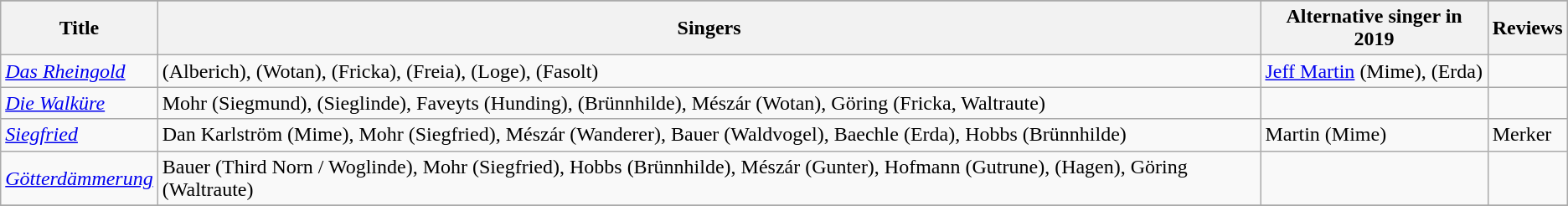<table class="wikitable sortable plainrowheaders">
<tr>
</tr>
<tr>
<th scope="col">Title</th>
<th scope="col">Singers</th>
<th scope="col">Alternative singer in 2019</th>
<th scope="col">Reviews</th>
</tr>
<tr>
<td><em><a href='#'>Das Rheingold</a></em></td>
<td> (Alberich),  (Wotan),  (Fricka),  (Freia),  (Loge),  (Fasolt)</td>
<td><a href='#'>Jeff Martin</a> (Mime),  (Erda)</td>
<td></td>
</tr>
<tr>
<td><em><a href='#'>Die Walküre</a></em></td>
<td>Mohr (Siegmund),  (Sieglinde), Faveyts (Hunding),  (Brünnhilde), Mészár (Wotan), Göring (Fricka, Waltraute)</td>
<td></td>
<td></td>
</tr>
<tr>
<td><em><a href='#'>Siegfried</a></em></td>
<td>Dan Karlström (Mime), Mohr (Siegfried), Mészár (Wanderer), Bauer (Waldvogel), Baechle (Erda), Hobbs (Brünnhilde)</td>
<td>Martin (Mime)</td>
<td>Merker</td>
</tr>
<tr>
<td><em><a href='#'>Götterdämmerung</a></em></td>
<td>Bauer (Third Norn / Woglinde), Mohr (Siegfried), Hobbs (Brünnhilde), Mészár (Gunter), Hofmann (Gutrune),  (Hagen), Göring (Waltraute)</td>
<td></td>
<td></td>
</tr>
<tr>
</tr>
</table>
